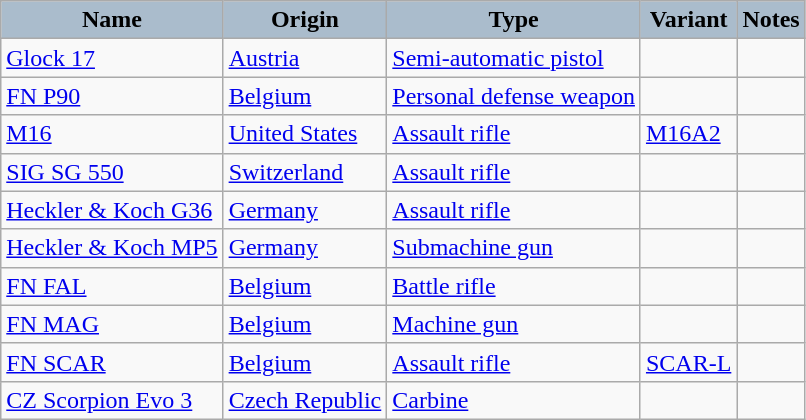<table class="wikitable">
<tr>
<th style="text-align:center; background:#aabccc;">Name</th>
<th style="text-align: center; background:#aabccc;">Origin</th>
<th style="text-align:l center; background:#aabccc;">Type</th>
<th style="text-align:l center; background:#aabccc;">Variant</th>
<th style="text-align: center; background:#aabccc;">Notes</th>
</tr>
<tr>
<td><a href='#'>Glock 17</a></td>
<td><a href='#'>Austria</a></td>
<td><a href='#'>Semi-automatic pistol</a></td>
<td></td>
<td></td>
</tr>
<tr>
<td><a href='#'>FN P90</a></td>
<td><a href='#'>Belgium</a></td>
<td><a href='#'>Personal defense weapon</a></td>
<td></td>
<td></td>
</tr>
<tr>
<td><a href='#'>M16</a></td>
<td><a href='#'>United States</a></td>
<td><a href='#'>Assault rifle</a></td>
<td><a href='#'>M16A2</a></td>
<td></td>
</tr>
<tr>
<td><a href='#'>SIG SG 550</a></td>
<td><a href='#'>Switzerland</a></td>
<td><a href='#'>Assault rifle</a></td>
<td></td>
<td></td>
</tr>
<tr>
<td><a href='#'>Heckler & Koch G36</a></td>
<td><a href='#'>Germany</a></td>
<td><a href='#'>Assault rifle</a></td>
<td></td>
<td></td>
</tr>
<tr>
<td><a href='#'>Heckler & Koch MP5</a></td>
<td><a href='#'>Germany</a></td>
<td><a href='#'>Submachine gun</a></td>
<td></td>
<td></td>
</tr>
<tr>
<td><a href='#'>FN FAL</a></td>
<td><a href='#'>Belgium</a></td>
<td><a href='#'>Battle rifle</a></td>
<td></td>
<td></td>
</tr>
<tr>
<td><a href='#'>FN MAG</a></td>
<td><a href='#'>Belgium</a></td>
<td><a href='#'>Machine gun</a></td>
<td></td>
<td></td>
</tr>
<tr>
<td><a href='#'>FN SCAR</a></td>
<td><a href='#'>Belgium</a></td>
<td><a href='#'>Assault rifle</a></td>
<td><a href='#'>SCAR-L</a></td>
<td></td>
</tr>
<tr>
<td><a href='#'>CZ Scorpion Evo 3</a></td>
<td><a href='#'>Czech Republic</a></td>
<td><a href='#'>Carbine</a></td>
<td></td>
<td></td>
</tr>
</table>
